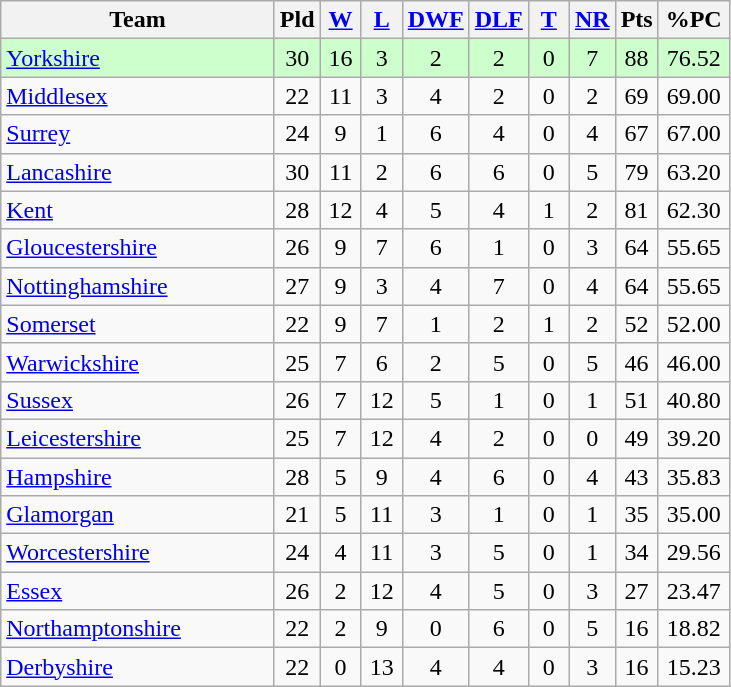<table class="wikitable" style="text-align:center;">
<tr>
<th width=175>Team</th>
<th width=20 abbr="Played">Pld</th>
<th width=20 abbr="Won"><a href='#'>W</a></th>
<th width=20 abbr="Lost"><a href='#'>L</a></th>
<th width=20 abbr="Drawn"><a href='#'>DWF</a></th>
<th width=20 abbr="Drawn"><a href='#'>DLF</a></th>
<th width=20 abbr="Tie"><a href='#'>T</a></th>
<th width=20 abbr="No Result"><a href='#'>NR</a></th>
<th width=20 abbr="Points">Pts</th>
<th width=40 abbr="Percentage of possible points">%PC</th>
</tr>
<tr style="background:#ccffcc;">
<td style="text-align:left;"><a href='#'>Yorkshire</a></td>
<td>30</td>
<td>16</td>
<td>3</td>
<td>2</td>
<td>2</td>
<td>0</td>
<td>7</td>
<td>88</td>
<td>76.52</td>
</tr>
<tr>
<td style="text-align:left;"><a href='#'>Middlesex</a></td>
<td>22</td>
<td>11</td>
<td>3</td>
<td>4</td>
<td>2</td>
<td>0</td>
<td>2</td>
<td>69</td>
<td>69.00</td>
</tr>
<tr>
<td style="text-align:left;"><a href='#'>Surrey</a></td>
<td>24</td>
<td>9</td>
<td>1</td>
<td>6</td>
<td>4</td>
<td>0</td>
<td>4</td>
<td>67</td>
<td>67.00</td>
</tr>
<tr>
<td style="text-align:left;"><a href='#'>Lancashire</a></td>
<td>30</td>
<td>11</td>
<td>2</td>
<td>6</td>
<td>6</td>
<td>0</td>
<td>5</td>
<td>79</td>
<td>63.20</td>
</tr>
<tr>
<td style="text-align:left;"><a href='#'>Kent</a></td>
<td>28</td>
<td>12</td>
<td>4</td>
<td>5</td>
<td>4</td>
<td>1</td>
<td>2</td>
<td>81</td>
<td>62.30</td>
</tr>
<tr>
<td style="text-align:left;"><a href='#'>Gloucestershire</a></td>
<td>26</td>
<td>9</td>
<td>7</td>
<td>6</td>
<td>1</td>
<td>0</td>
<td>3</td>
<td>64</td>
<td>55.65</td>
</tr>
<tr>
<td style="text-align:left;"><a href='#'>Nottinghamshire</a></td>
<td>27</td>
<td>9</td>
<td>3</td>
<td>4</td>
<td>7</td>
<td>0</td>
<td>4</td>
<td>64</td>
<td>55.65</td>
</tr>
<tr>
<td style="text-align:left;"><a href='#'>Somerset</a></td>
<td>22</td>
<td>9</td>
<td>7</td>
<td>1</td>
<td>2</td>
<td>1</td>
<td>2</td>
<td>52</td>
<td>52.00</td>
</tr>
<tr>
<td style="text-align:left;"><a href='#'>Warwickshire</a></td>
<td>25</td>
<td>7</td>
<td>6</td>
<td>2</td>
<td>5</td>
<td>0</td>
<td>5</td>
<td>46</td>
<td>46.00</td>
</tr>
<tr>
<td style="text-align:left;"><a href='#'>Sussex</a></td>
<td>26</td>
<td>7</td>
<td>12</td>
<td>5</td>
<td>1</td>
<td>0</td>
<td>1</td>
<td>51</td>
<td>40.80</td>
</tr>
<tr>
<td style="text-align:left;"><a href='#'>Leicestershire</a></td>
<td>25</td>
<td>7</td>
<td>12</td>
<td>4</td>
<td>2</td>
<td>0</td>
<td>0</td>
<td>49</td>
<td>39.20</td>
</tr>
<tr>
<td style="text-align:left;"><a href='#'>Hampshire</a></td>
<td>28</td>
<td>5</td>
<td>9</td>
<td>4</td>
<td>6</td>
<td>0</td>
<td>4</td>
<td>43</td>
<td>35.83</td>
</tr>
<tr>
<td style="text-align:left;"><a href='#'>Glamorgan</a></td>
<td>21</td>
<td>5</td>
<td>11</td>
<td>3</td>
<td>1</td>
<td>0</td>
<td>1</td>
<td>35</td>
<td>35.00</td>
</tr>
<tr>
<td style="text-align:left;"><a href='#'>Worcestershire</a></td>
<td>24</td>
<td>4</td>
<td>11</td>
<td>3</td>
<td>5</td>
<td>0</td>
<td>1</td>
<td>34</td>
<td>29.56</td>
</tr>
<tr>
<td style="text-align:left;"><a href='#'>Essex</a></td>
<td>26</td>
<td>2</td>
<td>12</td>
<td>4</td>
<td>5</td>
<td>0</td>
<td>3</td>
<td>27</td>
<td>23.47</td>
</tr>
<tr>
<td style="text-align:left;"><a href='#'>Northamptonshire</a></td>
<td>22</td>
<td>2</td>
<td>9</td>
<td>0</td>
<td>6</td>
<td>0</td>
<td>5</td>
<td>16</td>
<td>18.82</td>
</tr>
<tr>
<td style="text-align:left;"><a href='#'>Derbyshire</a></td>
<td>22</td>
<td>0</td>
<td>13</td>
<td>4</td>
<td>4</td>
<td>0</td>
<td>3</td>
<td>16</td>
<td>15.23</td>
</tr>
</table>
